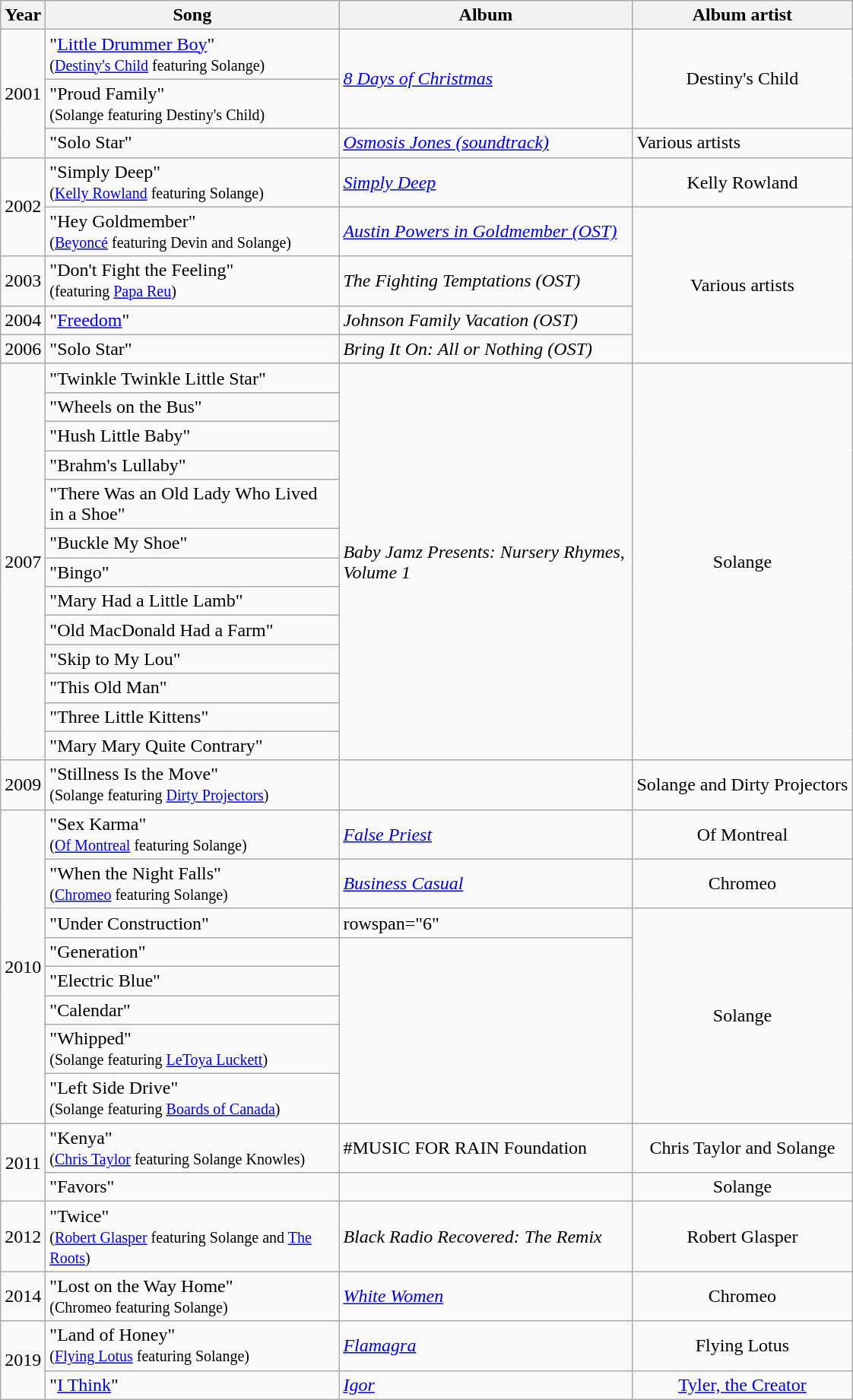<table class="wikitable">
<tr>
<th>Year</th>
<th style="width:250px;">Song</th>
<th style="width:250px;">Album</th>
<th>Album artist</th>
</tr>
<tr>
<td align="center" rowspan="3">2001</td>
<td>"<a href='#'>Little Drummer Boy</a>"<br><small>(<a href='#'>Destiny's Child</a> featuring Solange)</small></td>
<td rowspan="2"><em><a href='#'>8 Days of Christmas</a></em></td>
<td rowspan="2" align="center">Destiny's Child</td>
</tr>
<tr>
<td>"Proud Family"<br><small>(Solange featuring Destiny's Child)</small></td>
</tr>
<tr>
<td>"Solo Star"</td>
<td><em><a href='#'>Osmosis Jones (soundtrack)</a></em></td>
<td>Various artists</td>
</tr>
<tr>
<td align="center" rowspan="2">2002</td>
<td>"Simply Deep"<br><small>(<a href='#'>Kelly Rowland</a> featuring Solange)</small></td>
<td><em><a href='#'>Simply Deep</a></em></td>
<td align="center">Kelly Rowland</td>
</tr>
<tr>
<td>"Hey Goldmember"<br><small>(<a href='#'>Beyoncé</a> featuring Devin and Solange)</small></td>
<td><em><a href='#'>Austin Powers in Goldmember (OST)</a></em></td>
<td rowspan="4" align="center">Various artists</td>
</tr>
<tr>
<td align="center">2003</td>
<td>"Don't Fight the Feeling"<br><small>(featuring <a href='#'>Papa Reu</a>)</small></td>
<td><em>The Fighting Temptations (OST)</em></td>
</tr>
<tr>
<td align="center">2004</td>
<td>"<a href='#'>Freedom</a>"</td>
<td><em>Johnson Family Vacation (OST)</em></td>
</tr>
<tr>
<td align="center">2006</td>
<td>"Solo Star"</td>
<td><em>Bring It On: All or Nothing (OST)</em></td>
</tr>
<tr>
<td align="center" rowspan="13">2007</td>
<td>"Twinkle Twinkle Little Star"</td>
<td rowspan="13"><em>Baby Jamz Presents: Nursery Rhymes, Volume 1</em></td>
<td rowspan="13" align="center">Solange</td>
</tr>
<tr>
<td>"Wheels on the Bus"</td>
</tr>
<tr>
<td>"Hush Little Baby"</td>
</tr>
<tr>
<td>"Brahm's Lullaby"</td>
</tr>
<tr>
<td>"There Was an Old Lady Who Lived in a Shoe"</td>
</tr>
<tr>
<td>"Buckle My Shoe"</td>
</tr>
<tr>
<td>"Bingo"</td>
</tr>
<tr>
<td>"Mary Had a Little Lamb"</td>
</tr>
<tr>
<td>"Old MacDonald Had a Farm"</td>
</tr>
<tr>
<td>"Skip to My Lou"</td>
</tr>
<tr>
<td>"This Old Man"</td>
</tr>
<tr>
<td>"Three Little Kittens"</td>
</tr>
<tr>
<td>"Mary Mary Quite Contrary"</td>
</tr>
<tr>
<td align="center">2009</td>
<td>"Stillness Is the Move"<br><small>(Solange featuring <a href='#'>Dirty Projectors</a>)</small></td>
<td></td>
<td align="center">Solange and Dirty Projectors</td>
</tr>
<tr>
<td align="center" rowspan="8">2010</td>
<td>"Sex Karma"<br><small>(<a href='#'>Of Montreal</a> featuring Solange)</small></td>
<td><em><a href='#'>False Priest</a></em></td>
<td align="center">Of Montreal</td>
</tr>
<tr>
<td>"When the Night Falls"<br><small>(<a href='#'>Chromeo</a> featuring Solange)</small></td>
<td><em><a href='#'>Business Casual</a></em></td>
<td align="center">Chromeo</td>
</tr>
<tr>
<td>"Under Construction"</td>
<td>rowspan="6" </td>
<td rowspan="6" align="center">Solange</td>
</tr>
<tr>
<td>"Generation"</td>
</tr>
<tr>
<td>"Electric Blue"</td>
</tr>
<tr>
<td>"Calendar"</td>
</tr>
<tr>
<td>"Whipped"<br><small>(Solange featuring <a href='#'>LeToya Luckett</a>)</small></td>
</tr>
<tr>
<td>"Left Side Drive"<br><small>(Solange featuring <a href='#'>Boards of Canada</a>)</small></td>
</tr>
<tr>
<td align="center" rowspan="2">2011</td>
<td>"Kenya"<br><small>(<a href='#'>Chris Taylor</a> featuring Solange Knowles)</small></td>
<td>#MUSIC FOR RAIN Foundation</td>
<td align="center">Chris Taylor and Solange</td>
</tr>
<tr>
<td>"Favors"</td>
<td></td>
<td align="center">Solange</td>
</tr>
<tr>
<td align="center">2012</td>
<td>"Twice"<br><small>(<a href='#'>Robert Glasper</a> featuring Solange and <a href='#'>The Roots</a>)</small></td>
<td><em>Black Radio Recovered: The Remix</em></td>
<td align="center">Robert Glasper</td>
</tr>
<tr>
<td align="center">2014</td>
<td>"Lost on the Way Home"<br><small>(Chromeo featuring Solange)</small></td>
<td><em><a href='#'>White Women</a></em></td>
<td align="center">Chromeo</td>
</tr>
<tr>
<td align="center" rowspan="4">2019</td>
<td>"Land of Honey"<br><small>(<a href='#'>Flying Lotus</a> featuring Solange)</small></td>
<td><em><a href='#'>Flamagra</a></em></td>
<td align="center">Flying Lotus</td>
</tr>
<tr>
<td>"<a href='#'>I Think</a>"</td>
<td rowspan="3"><em><a href='#'>Igor</a></em></td>
<td align="center" rowspan="3"><a href='#'>Tyler, the Creator</a></td>
</tr>
</table>
